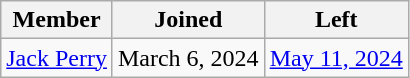<table class="wikitable sortable" style="text-align:center;">
<tr>
<th>Member</th>
<th>Joined</th>
<th>Left</th>
</tr>
<tr>
<td><a href='#'>Jack Perry</a></td>
<td>March 6, 2024</td>
<td><a href='#'>May 11, 2024</a></td>
</tr>
</table>
